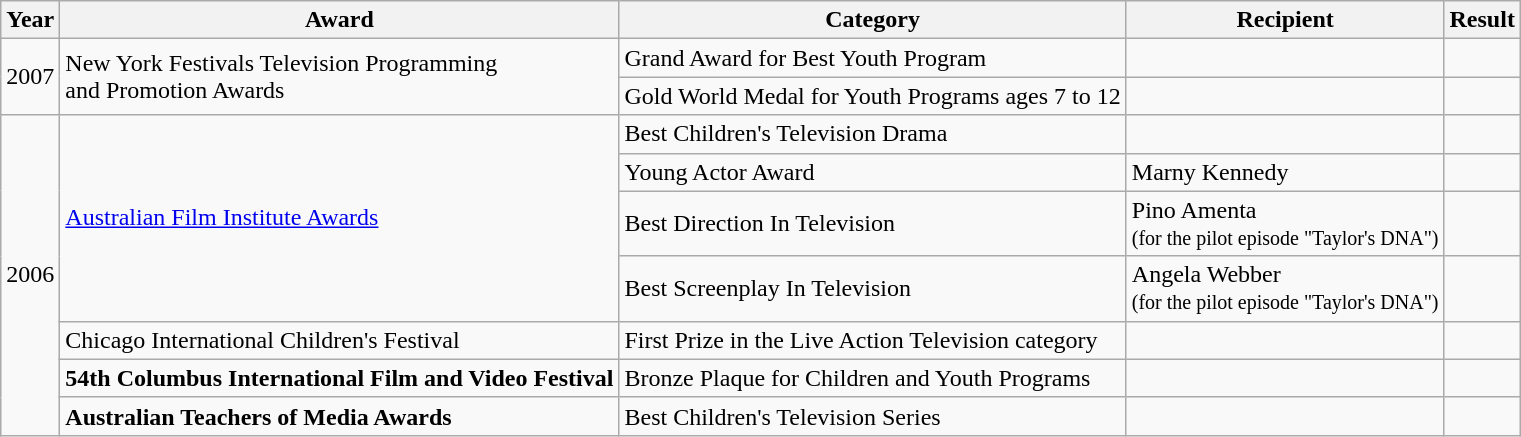<table class="wikitable">
<tr>
<th>Year</th>
<th>Award</th>
<th>Category</th>
<th>Recipient</th>
<th>Result</th>
</tr>
<tr>
<td rowspan=2>2007</td>
<td rowspan=2>New York Festivals Television Programming<br>and Promotion Awards</td>
<td>Grand Award for Best Youth Program</td>
<td></td>
<td></td>
</tr>
<tr>
<td>Gold World Medal for Youth Programs ages 7 to 12</td>
<td></td>
<td></td>
</tr>
<tr>
<td rowspan=7>2006</td>
<td rowspan=4><a href='#'>Australian Film Institute Awards</a></td>
<td>Best Children's Television Drama</td>
<td></td>
<td></td>
</tr>
<tr>
<td>Young Actor Award</td>
<td>Marny Kennedy</td>
<td></td>
</tr>
<tr>
<td>Best Direction In Television</td>
<td>Pino Amenta<br><small>(for the pilot episode "Taylor's DNA")</small></td>
<td></td>
</tr>
<tr>
<td>Best Screenplay In Television</td>
<td>Angela Webber<br><small>(for the pilot episode "Taylor's DNA")</small></td>
<td></td>
</tr>
<tr>
<td>Chicago International Children's Festival</td>
<td>First Prize in the Live Action Television category</td>
<td></td>
<td></td>
</tr>
<tr>
<td><strong>54th Columbus International Film and Video Festival</strong></td>
<td>Bronze Plaque for Children and Youth Programs</td>
<td></td>
<td></td>
</tr>
<tr>
<td><strong>Australian Teachers of Media Awards</strong></td>
<td>Best Children's Television Series</td>
<td></td>
<td></td>
</tr>
</table>
